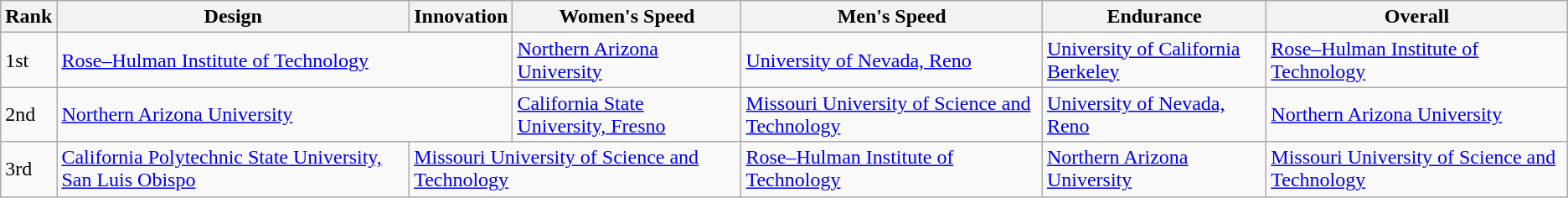<table class="wikitable mw-collapsible">
<tr>
<th>Rank</th>
<th>Design</th>
<th>Innovation</th>
<th>Women's Speed</th>
<th>Men's Speed</th>
<th>Endurance</th>
<th>Overall</th>
</tr>
<tr>
<td>1st</td>
<td colspan="2"><a href='#'>Rose–Hulman Institute of Technology</a></td>
<td><a href='#'>Northern Arizona University</a></td>
<td><a href='#'>University of Nevada, Reno</a></td>
<td><a href='#'>University of California Berkeley</a></td>
<td><a href='#'>Rose–Hulman Institute of Technology</a></td>
</tr>
<tr>
<td>2nd</td>
<td colspan="2"><a href='#'>Northern Arizona University</a></td>
<td><a href='#'>California State University, Fresno</a></td>
<td><a href='#'>Missouri University of Science and Technology</a></td>
<td><a href='#'>University of Nevada, Reno</a></td>
<td><a href='#'>Northern Arizona University</a></td>
</tr>
<tr>
<td>3rd</td>
<td><a href='#'>California Polytechnic State University, San Luis Obispo</a></td>
<td colspan="2"><a href='#'>Missouri University of Science and Technology</a></td>
<td><a href='#'>Rose–Hulman Institute of Technology</a></td>
<td><a href='#'>Northern Arizona University</a></td>
<td><a href='#'>Missouri University of Science and Technology</a></td>
</tr>
</table>
